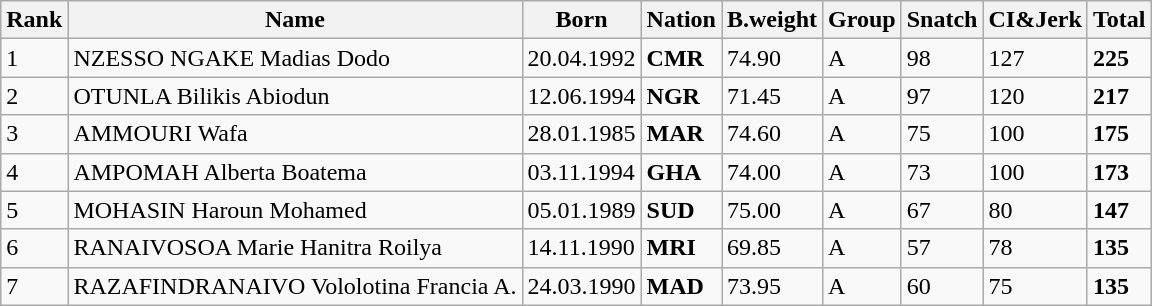<table class="wikitable">
<tr>
<th>Rank</th>
<th>Name</th>
<th>Born</th>
<th>Nation</th>
<th>B.weight</th>
<th>Group</th>
<th>Snatch</th>
<th>CI&Jerk</th>
<th>Total</th>
</tr>
<tr>
<td>1</td>
<td>NZESSO NGAKE Madias Dodo</td>
<td>20.04.1992</td>
<td><strong>CMR</strong></td>
<td>74.90</td>
<td>A</td>
<td>98</td>
<td>127</td>
<td><strong>225</strong></td>
</tr>
<tr>
<td>2</td>
<td>OTUNLA Bilikis Abiodun</td>
<td>12.06.1994</td>
<td><strong>NGR</strong></td>
<td>71.45</td>
<td>A</td>
<td>97</td>
<td>120</td>
<td><strong>217</strong></td>
</tr>
<tr>
<td>3</td>
<td>AMMOURI Wafa</td>
<td>28.01.1985</td>
<td><strong>MAR</strong></td>
<td>74.60</td>
<td>A</td>
<td>75</td>
<td>100</td>
<td><strong>175</strong></td>
</tr>
<tr>
<td>4</td>
<td>AMPOMAH Alberta Boatema</td>
<td>03.11.1994</td>
<td><strong>GHA</strong></td>
<td>74.00</td>
<td>A</td>
<td>73</td>
<td>100</td>
<td><strong>173</strong></td>
</tr>
<tr>
<td>5</td>
<td>MOHASIN Haroun Mohamed</td>
<td>05.01.1989</td>
<td><strong>SUD</strong></td>
<td>75.00</td>
<td>A</td>
<td>67</td>
<td>80</td>
<td><strong>147</strong></td>
</tr>
<tr>
<td>6</td>
<td>RANAIVOSOA Marie Hanitra Roilya</td>
<td>14.11.1990</td>
<td><strong>MRI</strong></td>
<td>69.85</td>
<td>A</td>
<td>57</td>
<td>78</td>
<td><strong>135</strong></td>
</tr>
<tr>
<td>7</td>
<td>RAZAFINDRANAIVO Vololotina Francia A.</td>
<td>24.03.1990</td>
<td><strong>MAD</strong></td>
<td>73.95</td>
<td>A</td>
<td>60</td>
<td>75</td>
<td><strong>135</strong></td>
</tr>
</table>
